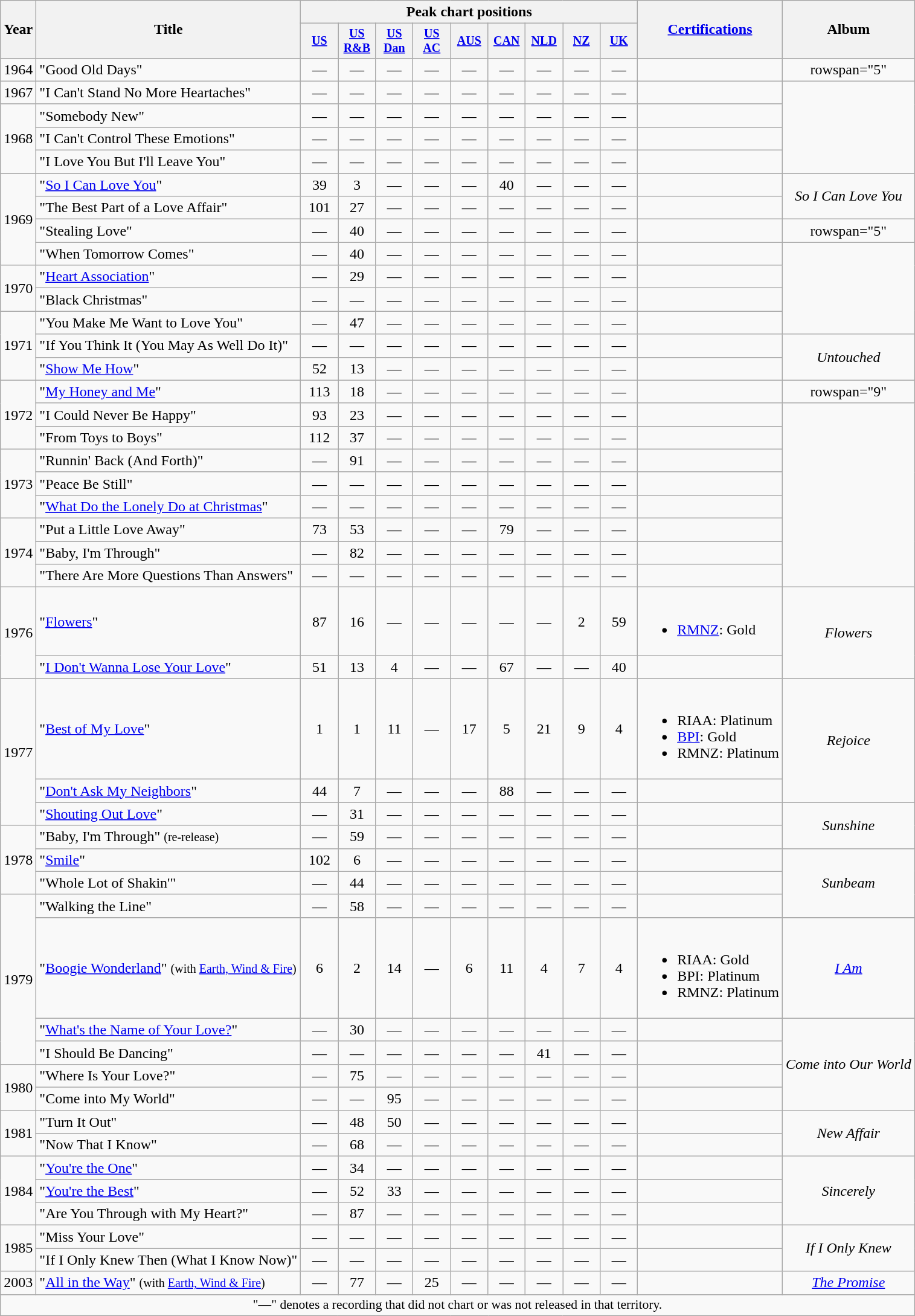<table class="wikitable" style="text-align:center;">
<tr>
<th rowspan="2">Year</th>
<th rowspan="2">Title</th>
<th colspan="9">Peak chart positions</th>
<th rowspan="2"><a href='#'>Certifications</a></th>
<th rowspan="2">Album</th>
</tr>
<tr style="font-size:smaller;">
<th width="35"><a href='#'>US</a><br></th>
<th width="35"><a href='#'>US<br>R&B</a><br></th>
<th width="35"><a href='#'>US<br>Dan</a><br></th>
<th width="35"><a href='#'>US<br>AC</a><br></th>
<th width="35"><a href='#'>AUS</a><br></th>
<th width="35"><a href='#'>CAN</a><br></th>
<th width="35"><a href='#'>NLD</a><br></th>
<th width="35"><a href='#'>NZ</a><br></th>
<th width="35"><a href='#'>UK</a><br></th>
</tr>
<tr>
<td>1964</td>
<td align="left">"Good Old Days"</td>
<td>—</td>
<td>—</td>
<td>—</td>
<td>—</td>
<td>—</td>
<td>—</td>
<td>—</td>
<td>—</td>
<td>—</td>
<td align=left></td>
<td>rowspan="5" </td>
</tr>
<tr>
<td>1967</td>
<td align="left">"I Can't Stand No More Heartaches"</td>
<td>—</td>
<td>—</td>
<td>—</td>
<td>—</td>
<td>—</td>
<td>—</td>
<td>—</td>
<td>—</td>
<td>—</td>
<td align=left></td>
</tr>
<tr>
<td rowspan="3">1968</td>
<td align="left">"Somebody New"</td>
<td>—</td>
<td>—</td>
<td>—</td>
<td>—</td>
<td>—</td>
<td>—</td>
<td>—</td>
<td>—</td>
<td>—</td>
<td align=left></td>
</tr>
<tr>
<td align="left">"I Can't Control These Emotions"</td>
<td>—</td>
<td>—</td>
<td>—</td>
<td>—</td>
<td>—</td>
<td>—</td>
<td>—</td>
<td>—</td>
<td>—</td>
<td align=left></td>
</tr>
<tr>
<td align="left">"I Love You But I'll Leave You"</td>
<td>—</td>
<td>—</td>
<td>—</td>
<td>—</td>
<td>—</td>
<td>—</td>
<td>—</td>
<td>—</td>
<td>—</td>
<td align=left></td>
</tr>
<tr>
<td rowspan="4">1969</td>
<td align="left">"<a href='#'>So I Can Love You</a>"</td>
<td>39</td>
<td>3</td>
<td>—</td>
<td>—</td>
<td>—</td>
<td>40</td>
<td>—</td>
<td>—</td>
<td>—</td>
<td align=left></td>
<td rowspan="2"><em>So I Can Love You</em></td>
</tr>
<tr>
<td align="left">"The Best Part of a Love Affair"</td>
<td>101</td>
<td>27</td>
<td>—</td>
<td>—</td>
<td>—</td>
<td>—</td>
<td>—</td>
<td>—</td>
<td>—</td>
<td align=left></td>
</tr>
<tr>
<td align="left">"Stealing Love"</td>
<td>—</td>
<td>40</td>
<td>—</td>
<td>—</td>
<td>—</td>
<td>—</td>
<td>—</td>
<td>—</td>
<td>—</td>
<td align=left></td>
<td>rowspan="5" </td>
</tr>
<tr>
<td align="left">"When Tomorrow Comes"</td>
<td>—</td>
<td>40</td>
<td>—</td>
<td>—</td>
<td>—</td>
<td>—</td>
<td>—</td>
<td>—</td>
<td>—</td>
<td align=left></td>
</tr>
<tr>
<td rowspan="2">1970</td>
<td align="left">"<a href='#'>Heart Association</a>"</td>
<td>—</td>
<td>29</td>
<td>—</td>
<td>—</td>
<td>—</td>
<td>—</td>
<td>—</td>
<td>—</td>
<td>—</td>
<td align=left></td>
</tr>
<tr>
<td align="left">"Black Christmas"</td>
<td>—</td>
<td>—</td>
<td>—</td>
<td>—</td>
<td>—</td>
<td>—</td>
<td>—</td>
<td>—</td>
<td>—</td>
<td align=left></td>
</tr>
<tr>
<td rowspan="3">1971</td>
<td align="left">"You Make Me Want to Love You"</td>
<td>—</td>
<td>47</td>
<td>—</td>
<td>—</td>
<td>—</td>
<td>—</td>
<td>—</td>
<td>—</td>
<td>—</td>
<td align=left></td>
</tr>
<tr>
<td align="left">"If You Think It (You May As Well Do It)"</td>
<td>—</td>
<td>—</td>
<td>—</td>
<td>—</td>
<td>—</td>
<td>—</td>
<td>—</td>
<td>—</td>
<td>—</td>
<td align=left></td>
<td rowspan="2"><em>Untouched</em></td>
</tr>
<tr>
<td align="left">"<a href='#'>Show Me How</a>"</td>
<td>52</td>
<td>13</td>
<td>—</td>
<td>—</td>
<td>—</td>
<td>—</td>
<td>—</td>
<td>—</td>
<td>—</td>
<td align=left></td>
</tr>
<tr>
<td rowspan="3">1972</td>
<td align="left">"<a href='#'>My Honey and Me</a>"</td>
<td>113</td>
<td>18</td>
<td>—</td>
<td>—</td>
<td>—</td>
<td>—</td>
<td>—</td>
<td>—</td>
<td>—</td>
<td align=left></td>
<td>rowspan="9" </td>
</tr>
<tr>
<td align="left">"I Could Never Be Happy"</td>
<td>93</td>
<td>23</td>
<td>—</td>
<td>—</td>
<td>—</td>
<td>—</td>
<td>—</td>
<td>—</td>
<td>—</td>
<td align=left></td>
</tr>
<tr>
<td align="left">"From Toys to Boys"</td>
<td>112</td>
<td>37</td>
<td>—</td>
<td>—</td>
<td>—</td>
<td>—</td>
<td>—</td>
<td>—</td>
<td>—</td>
<td align=left></td>
</tr>
<tr>
<td rowspan="3">1973</td>
<td align="left">"Runnin' Back (And Forth)"</td>
<td>—</td>
<td>91</td>
<td>—</td>
<td>—</td>
<td>—</td>
<td>—</td>
<td>—</td>
<td>—</td>
<td>—</td>
<td align=left></td>
</tr>
<tr>
<td align="left">"Peace Be Still"</td>
<td>—</td>
<td>—</td>
<td>—</td>
<td>—</td>
<td>—</td>
<td>—</td>
<td>—</td>
<td>—</td>
<td>—</td>
<td align=left></td>
</tr>
<tr>
<td align="left">"<a href='#'>What Do the Lonely Do at Christmas</a>"</td>
<td>—</td>
<td>—</td>
<td>—</td>
<td>—</td>
<td>—</td>
<td>—</td>
<td>—</td>
<td>—</td>
<td>—</td>
<td align=left></td>
</tr>
<tr>
<td rowspan="3">1974</td>
<td align="left">"Put a Little Love Away"</td>
<td>73</td>
<td>53</td>
<td>—</td>
<td>—</td>
<td>—</td>
<td>79</td>
<td>—</td>
<td>—</td>
<td>—</td>
<td align=left></td>
</tr>
<tr>
<td align="left">"Baby, I'm Through"</td>
<td>—</td>
<td>82</td>
<td>—</td>
<td>—</td>
<td>—</td>
<td>—</td>
<td>—</td>
<td>—</td>
<td>—</td>
<td align=left></td>
</tr>
<tr>
<td align="left">"There Are More Questions Than Answers"</td>
<td>—</td>
<td>—</td>
<td>—</td>
<td>—</td>
<td>—</td>
<td>—</td>
<td>—</td>
<td>—</td>
<td>—</td>
<td align=left></td>
</tr>
<tr>
<td rowspan="2">1976</td>
<td align="left">"<a href='#'>Flowers</a>"</td>
<td>87</td>
<td>16</td>
<td>—</td>
<td>—</td>
<td>—</td>
<td>—</td>
<td>—</td>
<td>2</td>
<td>59</td>
<td align=left><br><ul><li><a href='#'>RMNZ</a>: Gold</li></ul></td>
<td rowspan="2"><em>Flowers</em></td>
</tr>
<tr>
<td align="left">"<a href='#'>I Don't Wanna Lose Your Love</a>"</td>
<td>51</td>
<td>13</td>
<td>4</td>
<td>—</td>
<td>—</td>
<td>67</td>
<td>—</td>
<td>—</td>
<td>40</td>
<td align=left></td>
</tr>
<tr>
<td rowspan="3">1977</td>
<td align="left">"<a href='#'>Best of My Love</a>"</td>
<td>1</td>
<td>1</td>
<td>11</td>
<td>—</td>
<td>17</td>
<td>5</td>
<td>21</td>
<td>9</td>
<td>4</td>
<td align=left><br><ul><li>RIAA: Platinum</li><li><a href='#'>BPI</a>: Gold</li><li>RMNZ: Platinum</li></ul></td>
<td rowspan="2"><em>Rejoice</em></td>
</tr>
<tr>
<td align="left">"<a href='#'>Don't Ask My Neighbors</a>"</td>
<td>44</td>
<td>7</td>
<td>—</td>
<td>—</td>
<td>—</td>
<td>88</td>
<td>—</td>
<td>—</td>
<td>—</td>
<td align=left></td>
</tr>
<tr>
<td align="left">"<a href='#'>Shouting Out Love</a>"</td>
<td>—</td>
<td>31</td>
<td>—</td>
<td>—</td>
<td>—</td>
<td>—</td>
<td>—</td>
<td>—</td>
<td>—</td>
<td align=left></td>
<td rowspan="2"><em>Sunshine</em></td>
</tr>
<tr>
<td rowspan="3">1978</td>
<td align="left">"Baby, I'm Through" <small>(re-release)</small></td>
<td>—</td>
<td>59</td>
<td>—</td>
<td>—</td>
<td>—</td>
<td>—</td>
<td>—</td>
<td>—</td>
<td>—</td>
<td align=left></td>
</tr>
<tr>
<td align="left">"<a href='#'>Smile</a>"</td>
<td>102</td>
<td>6</td>
<td>—</td>
<td>—</td>
<td>—</td>
<td>—</td>
<td>—</td>
<td>—</td>
<td>—</td>
<td align=left></td>
<td rowspan="3"><em>Sunbeam</em></td>
</tr>
<tr>
<td align="left">"Whole Lot of Shakin'"</td>
<td>—</td>
<td>44</td>
<td>—</td>
<td>—</td>
<td>—</td>
<td>—</td>
<td>—</td>
<td>—</td>
<td>—</td>
<td align=left></td>
</tr>
<tr>
<td rowspan="4">1979</td>
<td align="left">"Walking the Line"</td>
<td>—</td>
<td>58</td>
<td>—</td>
<td>—</td>
<td>—</td>
<td>—</td>
<td>—</td>
<td>—</td>
<td>—</td>
<td align=left></td>
</tr>
<tr>
<td align="left">"<a href='#'>Boogie Wonderland</a>" <small>(with <a href='#'>Earth, Wind & Fire</a>)</small></td>
<td>6</td>
<td>2</td>
<td>14</td>
<td>—</td>
<td>6</td>
<td>11</td>
<td>4</td>
<td>7</td>
<td>4</td>
<td align=left><br><ul><li>RIAA: Gold</li><li>BPI: Platinum</li><li>RMNZ: Platinum</li></ul></td>
<td rowspan="1"><em><a href='#'>I Am</a></em></td>
</tr>
<tr>
<td align="left">"<a href='#'>What's the Name of Your Love?</a>"</td>
<td>—</td>
<td>30</td>
<td>—</td>
<td>—</td>
<td>—</td>
<td>—</td>
<td>—</td>
<td>—</td>
<td>—</td>
<td align=left></td>
<td rowspan="4"><em>Come into Our World</em></td>
</tr>
<tr>
<td align="left">"I Should Be Dancing"</td>
<td>—</td>
<td>—</td>
<td>—</td>
<td>—</td>
<td>—</td>
<td>—</td>
<td>41</td>
<td>—</td>
<td>—</td>
<td align=left></td>
</tr>
<tr>
<td rowspan="2">1980</td>
<td align="left">"Where Is Your Love?"</td>
<td>—</td>
<td>75</td>
<td>—</td>
<td>—</td>
<td>—</td>
<td>—</td>
<td>—</td>
<td>—</td>
<td>—</td>
<td align=left></td>
</tr>
<tr>
<td align="left">"Come into My World"</td>
<td>—</td>
<td>—</td>
<td>95</td>
<td>—</td>
<td>—</td>
<td>—</td>
<td>—</td>
<td>—</td>
<td>—</td>
<td align=left></td>
</tr>
<tr>
<td rowspan="2">1981</td>
<td align="left">"Turn It Out"</td>
<td>—</td>
<td>48</td>
<td>50</td>
<td>—</td>
<td>—</td>
<td>—</td>
<td>—</td>
<td>—</td>
<td>—</td>
<td align=left></td>
<td rowspan="2"><em>New Affair</em></td>
</tr>
<tr>
<td align="left">"Now That I Know"</td>
<td>—</td>
<td>68</td>
<td>—</td>
<td>—</td>
<td>—</td>
<td>—</td>
<td>—</td>
<td>—</td>
<td>—</td>
<td align=left></td>
</tr>
<tr>
<td rowspan="3">1984</td>
<td align="left">"<a href='#'>You're the One</a>"</td>
<td>—</td>
<td>34</td>
<td>—</td>
<td>—</td>
<td>—</td>
<td>—</td>
<td>—</td>
<td>—</td>
<td>—</td>
<td align=left></td>
<td rowspan="3"><em>Sincerely</em></td>
</tr>
<tr>
<td align="left">"<a href='#'>You're the Best</a>"</td>
<td>—</td>
<td>52</td>
<td>33</td>
<td>—</td>
<td>—</td>
<td>—</td>
<td>—</td>
<td>—</td>
<td>—</td>
<td align=left></td>
</tr>
<tr>
<td align="left">"Are You Through with My Heart?"</td>
<td>—</td>
<td>87</td>
<td>—</td>
<td>—</td>
<td>—</td>
<td>—</td>
<td>—</td>
<td>—</td>
<td>—</td>
<td align=left></td>
</tr>
<tr>
<td rowspan="2">1985</td>
<td align="left">"Miss Your Love"</td>
<td>—</td>
<td>—</td>
<td>—</td>
<td>—</td>
<td>—</td>
<td>—</td>
<td>—</td>
<td>—</td>
<td>—</td>
<td align=left></td>
<td rowspan="2"><em>If I Only Knew</em></td>
</tr>
<tr>
<td align="left">"If I Only Knew Then (What I Know Now)"</td>
<td>—</td>
<td>—</td>
<td>—</td>
<td>—</td>
<td>—</td>
<td>—</td>
<td>—</td>
<td>—</td>
<td>—</td>
<td align=left></td>
</tr>
<tr>
<td>2003</td>
<td align="left">"<a href='#'>All in the Way</a>" <small>(with <a href='#'>Earth, Wind & Fire</a>)</small></td>
<td>—</td>
<td>77</td>
<td>—</td>
<td>25</td>
<td>—</td>
<td>—</td>
<td>—</td>
<td>—</td>
<td>—</td>
<td align=left></td>
<td rowspan="1"><em><a href='#'>The Promise</a></em></td>
</tr>
<tr>
<td colspan="15" style="font-size:90%">"—" denotes a recording that did not chart or was not released in that territory.</td>
</tr>
</table>
